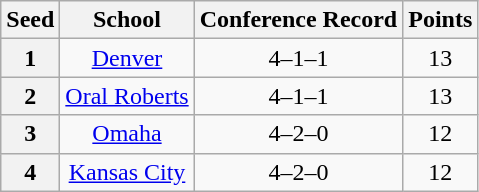<table class="wikitable" style="text-align:center">
<tr>
<th>Seed</th>
<th>School</th>
<th>Conference Record</th>
<th>Points</th>
</tr>
<tr>
<th>1</th>
<td><a href='#'>Denver</a></td>
<td>4–1–1</td>
<td>13</td>
</tr>
<tr>
<th>2</th>
<td><a href='#'>Oral Roberts</a></td>
<td>4–1–1</td>
<td>13</td>
</tr>
<tr>
<th>3</th>
<td><a href='#'>Omaha</a></td>
<td>4–2–0</td>
<td>12</td>
</tr>
<tr>
<th>4</th>
<td><a href='#'>Kansas City</a></td>
<td>4–2–0</td>
<td>12</td>
</tr>
</table>
